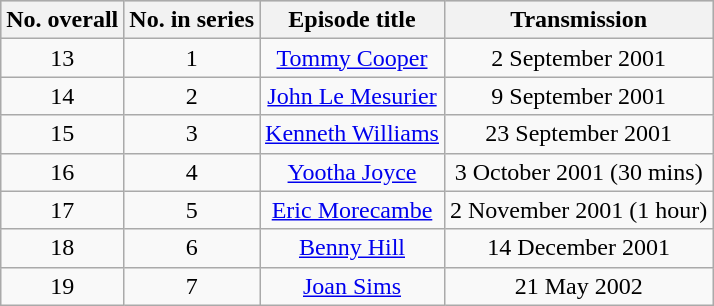<table class="wikitable" style="text-align: center;">
<tr bgcolor="#CCCCCC">
<th>No. overall</th>
<th>No. in series</th>
<th>Episode title</th>
<th>Transmission</th>
</tr>
<tr>
<td>13</td>
<td>1</td>
<td><a href='#'>Tommy Cooper</a></td>
<td>2 September 2001</td>
</tr>
<tr>
<td>14</td>
<td>2</td>
<td><a href='#'>John Le Mesurier</a></td>
<td>9 September 2001</td>
</tr>
<tr>
<td>15</td>
<td>3</td>
<td><a href='#'>Kenneth Williams</a></td>
<td>23 September 2001</td>
</tr>
<tr>
<td>16</td>
<td>4</td>
<td><a href='#'>Yootha Joyce</a></td>
<td>3 October 2001 (30 mins)</td>
</tr>
<tr>
<td>17</td>
<td>5</td>
<td><a href='#'>Eric Morecambe</a></td>
<td>2 November 2001 (1 hour)</td>
</tr>
<tr>
<td>18</td>
<td>6</td>
<td><a href='#'>Benny Hill</a></td>
<td>14 December 2001</td>
</tr>
<tr>
<td>19</td>
<td>7</td>
<td><a href='#'>Joan Sims</a></td>
<td>21 May 2002</td>
</tr>
</table>
